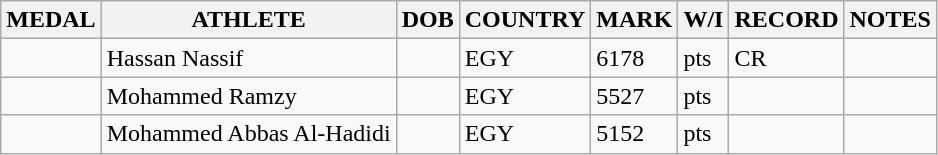<table class="wikitable">
<tr>
<th>MEDAL</th>
<th>ATHLETE</th>
<th>DOB</th>
<th>COUNTRY</th>
<th>MARK</th>
<th>W/I</th>
<th>RECORD</th>
<th>NOTES</th>
</tr>
<tr>
<td></td>
<td>Hassan Nassif</td>
<td></td>
<td>EGY</td>
<td>6178</td>
<td>pts</td>
<td>CR</td>
<td></td>
</tr>
<tr>
<td></td>
<td>Mohammed Ramzy</td>
<td></td>
<td>EGY</td>
<td>5527</td>
<td>pts</td>
<td></td>
<td></td>
</tr>
<tr>
<td></td>
<td>Mohammed Abbas Al-Hadidi</td>
<td></td>
<td>EGY</td>
<td>5152</td>
<td>pts</td>
<td></td>
<td></td>
</tr>
</table>
